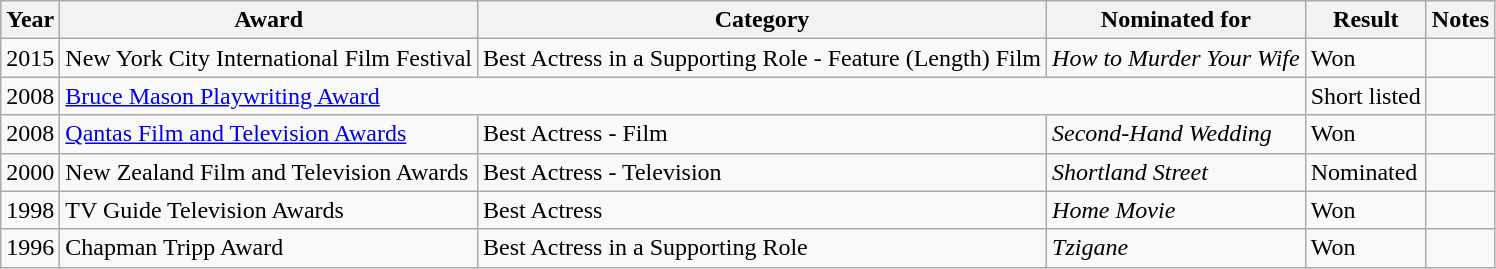<table class="wikitable">
<tr>
<th>Year</th>
<th>Award</th>
<th>Category</th>
<th>Nominated for</th>
<th>Result</th>
<th>Notes</th>
</tr>
<tr>
<td>2015</td>
<td>New York City International Film Festival</td>
<td>Best Actress in a Supporting Role - Feature (Length) Film</td>
<td><em>How to Murder Your Wife</em></td>
<td>Won</td>
<td></td>
</tr>
<tr>
<td>2008</td>
<td colspan="3"><a href='#'>Bruce Mason Playwriting Award</a></td>
<td>Short listed</td>
<td></td>
</tr>
<tr>
<td>2008</td>
<td><a href='#'>Qantas Film and Television Awards</a></td>
<td>Best Actress - Film</td>
<td><em>Second-Hand Wedding</em></td>
<td>Won</td>
<td></td>
</tr>
<tr>
<td>2000</td>
<td>New Zealand Film and Television Awards</td>
<td>Best Actress - Television</td>
<td><em>Shortland Street</em></td>
<td>Nominated</td>
<td></td>
</tr>
<tr>
<td>1998</td>
<td>TV Guide Television Awards</td>
<td>Best Actress</td>
<td><em>Home Movie</em></td>
<td>Won</td>
<td></td>
</tr>
<tr>
<td>1996</td>
<td>Chapman Tripp Award</td>
<td>Best Actress in a Supporting Role</td>
<td><em>Tzigane</em></td>
<td>Won</td>
<td></td>
</tr>
</table>
